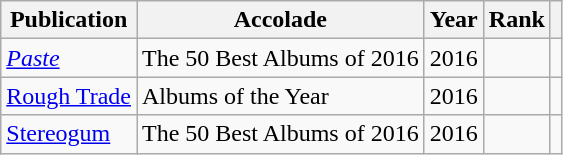<table class="sortable wikitable">
<tr>
<th>Publication</th>
<th>Accolade</th>
<th>Year</th>
<th>Rank</th>
<th class="unsortable"></th>
</tr>
<tr>
<td><em><a href='#'>Paste</a></em></td>
<td>The 50 Best Albums of 2016</td>
<td>2016</td>
<td></td>
<td></td>
</tr>
<tr>
<td><a href='#'>Rough Trade</a></td>
<td>Albums of the Year</td>
<td>2016</td>
<td></td>
<td></td>
</tr>
<tr>
<td><a href='#'>Stereogum</a></td>
<td>The 50 Best Albums of 2016</td>
<td>2016</td>
<td></td>
<td></td>
</tr>
</table>
